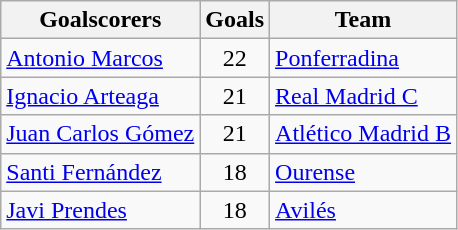<table class="wikitable sortable">
<tr>
<th>Goalscorers</th>
<th>Goals</th>
<th>Team</th>
</tr>
<tr>
<td> <a href='#'>Antonio Marcos</a></td>
<td align=center>22</td>
<td><a href='#'>Ponferradina</a></td>
</tr>
<tr>
<td> <a href='#'>Ignacio Arteaga</a></td>
<td align=center>21</td>
<td><a href='#'>Real Madrid C</a></td>
</tr>
<tr>
<td> <a href='#'>Juan Carlos Gómez</a></td>
<td align=center>21</td>
<td><a href='#'>Atlético Madrid B</a></td>
</tr>
<tr>
<td> <a href='#'>Santi Fernández</a></td>
<td align=center>18</td>
<td><a href='#'>Ourense</a></td>
</tr>
<tr>
<td> <a href='#'>Javi Prendes</a></td>
<td align=center>18</td>
<td><a href='#'>Avilés</a></td>
</tr>
</table>
